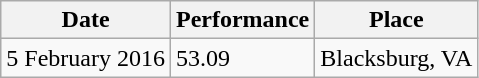<table class="wikitable">
<tr>
<th>Date</th>
<th>Performance</th>
<th>Place</th>
</tr>
<tr>
<td>5 February 2016</td>
<td>53.09</td>
<td>Blacksburg, VA</td>
</tr>
</table>
